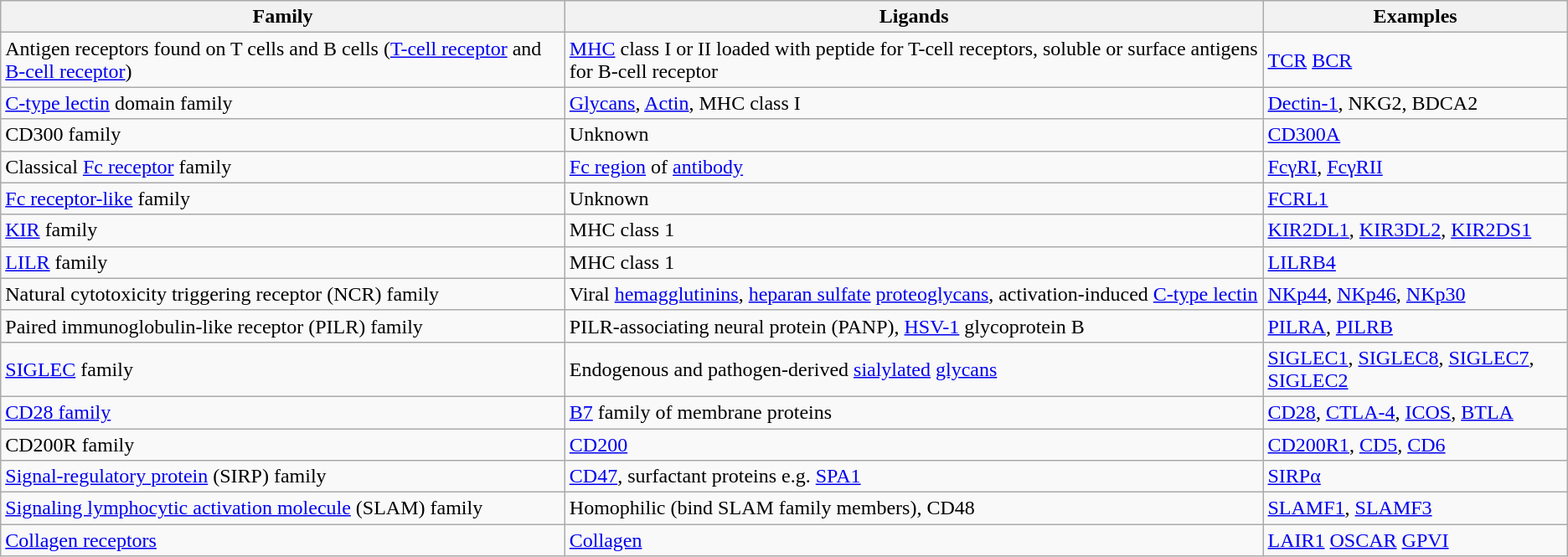<table class="wikitable">
<tr>
<th>Family</th>
<th>Ligands</th>
<th>Examples</th>
</tr>
<tr>
<td>Antigen receptors found on T cells and B cells (<a href='#'>T-cell receptor</a> and <a href='#'>B-cell receptor</a>)</td>
<td><a href='#'>MHC</a> class I or II loaded with peptide for T-cell receptors, soluble or surface antigens for B-cell receptor</td>
<td><a href='#'>TCR</a> <a href='#'>BCR</a></td>
</tr>
<tr>
<td><a href='#'>C-type lectin</a> domain family</td>
<td><a href='#'>Glycans</a>, <a href='#'>Actin</a>, MHC class I</td>
<td><a href='#'>Dectin-1</a>, NKG2, BDCA2</td>
</tr>
<tr>
<td>CD300 family</td>
<td>Unknown</td>
<td><a href='#'>CD300A</a></td>
</tr>
<tr>
<td>Classical <a href='#'>Fc receptor</a> family</td>
<td><a href='#'>Fc region</a> of <a href='#'>antibody</a></td>
<td><a href='#'>FcγRI</a>, <a href='#'>FcγRII</a></td>
</tr>
<tr>
<td><a href='#'>Fc receptor-like</a> family</td>
<td>Unknown</td>
<td><a href='#'>FCRL1</a></td>
</tr>
<tr>
<td><a href='#'>KIR</a> family</td>
<td>MHC class 1</td>
<td><a href='#'>KIR2DL1</a>, <a href='#'>KIR3DL2</a>, <a href='#'>KIR2DS1</a></td>
</tr>
<tr>
<td><a href='#'>LILR</a> family</td>
<td>MHC class 1</td>
<td><a href='#'>LILRB4</a></td>
</tr>
<tr>
<td>Natural cytotoxicity triggering receptor (NCR) family</td>
<td>Viral <a href='#'>hemagglutinins</a>, <a href='#'>heparan sulfate</a> <a href='#'>proteoglycans</a>, activation-induced <a href='#'>C-type lectin</a></td>
<td><a href='#'>NKp44</a>, <a href='#'>NKp46</a>, <a href='#'>NKp30</a></td>
</tr>
<tr>
<td>Paired immunoglobulin-like receptor (PILR) family</td>
<td>PILR-associating neural protein (PANP), <a href='#'>HSV-1</a> glycoprotein B</td>
<td><a href='#'>PILRA</a>, <a href='#'>PILRB</a></td>
</tr>
<tr>
<td><a href='#'>SIGLEC</a> family</td>
<td>Endogenous and pathogen-derived <a href='#'>sialylated</a> <a href='#'>glycans</a></td>
<td><a href='#'>SIGLEC1</a>, <a href='#'>SIGLEC8</a>, <a href='#'>SIGLEC7</a>, <a href='#'>SIGLEC2</a></td>
</tr>
<tr>
<td><a href='#'>CD28 family</a></td>
<td><a href='#'>B7</a> family of membrane proteins</td>
<td><a href='#'>CD28</a>, <a href='#'>CTLA-4</a>, <a href='#'>ICOS</a>, <a href='#'>BTLA</a></td>
</tr>
<tr>
<td>CD200R family</td>
<td><a href='#'>CD200</a></td>
<td><a href='#'>CD200R1</a>, <a href='#'>CD5</a>, <a href='#'>CD6</a></td>
</tr>
<tr>
<td><a href='#'>Signal-regulatory protein</a> (SIRP) family</td>
<td><a href='#'>CD47</a>, surfactant proteins e.g. <a href='#'>SPA1</a></td>
<td><a href='#'>SIRPα</a></td>
</tr>
<tr>
<td><a href='#'>Signaling lymphocytic activation molecule</a> (SLAM) family</td>
<td>Homophilic (bind SLAM family members), CD48</td>
<td><a href='#'>SLAMF1</a>, <a href='#'>SLAMF3</a></td>
</tr>
<tr>
<td><a href='#'>Collagen receptors</a></td>
<td><a href='#'>Collagen</a></td>
<td><a href='#'>LAIR1</a> <a href='#'>OSCAR</a> <a href='#'>GPVI</a></td>
</tr>
</table>
